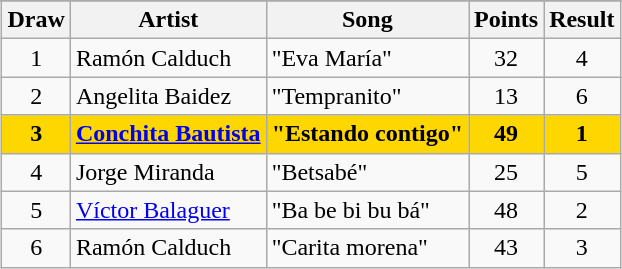<table class="sortable wikitable" style="margin: 1em auto 1em auto; text-align:center">
<tr bgcolor="#CCCCCC">
</tr>
<tr>
</tr>
<tr>
<th>Draw</th>
<th>Artist</th>
<th>Song</th>
<th>Points</th>
<th>Result</th>
</tr>
<tr>
<td>1</td>
<td align="left">Ramón Calduch</td>
<td align="left">"Eva María"</td>
<td>32</td>
<td>4</td>
</tr>
<tr>
<td>2</td>
<td align="left">Angelita Baidez</td>
<td align="left">"Tempranito"</td>
<td>13</td>
<td>6</td>
</tr>
<tr style="font-weight:bold; background:gold;">
<td>3</td>
<td align="left"><a href='#'>Conchita Bautista</a></td>
<td align="left">"Estando contigo"</td>
<td>49</td>
<td>1</td>
</tr>
<tr>
<td>4</td>
<td align="left">Jorge Miranda</td>
<td align="left">"Betsabé"</td>
<td>25</td>
<td>5</td>
</tr>
<tr>
<td>5</td>
<td align="left"><a href='#'>Víctor Balaguer</a></td>
<td align="left">"Ba be bi bu bá"</td>
<td>48</td>
<td>2</td>
</tr>
<tr>
<td>6</td>
<td align="left">Ramón Calduch</td>
<td align="left">"Carita morena"</td>
<td>43</td>
<td>3</td>
</tr>
</table>
